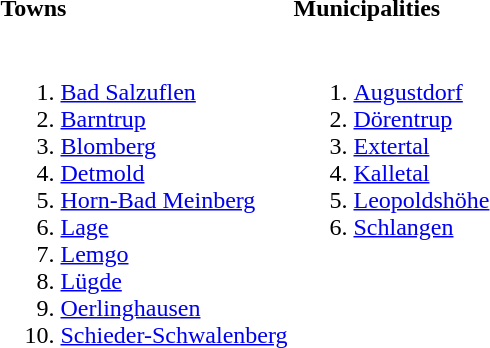<table>
<tr>
<th align=left width=50%>Towns</th>
<th align=left width=50%>Municipalities</th>
</tr>
<tr - valign=top>
<td><br><ol><li><a href='#'>Bad Salzuflen</a></li><li><a href='#'>Barntrup</a></li><li><a href='#'>Blomberg</a></li><li><a href='#'>Detmold</a></li><li><a href='#'>Horn-Bad Meinberg</a></li><li><a href='#'>Lage</a></li><li><a href='#'>Lemgo</a></li><li><a href='#'>Lügde</a></li><li><a href='#'>Oerlinghausen</a></li><li><a href='#'>Schieder-Schwalenberg</a></li></ol></td>
<td><br><ol><li><a href='#'>Augustdorf</a></li><li><a href='#'>Dörentrup</a></li><li><a href='#'>Extertal</a></li><li><a href='#'>Kalletal</a></li><li><a href='#'>Leopoldshöhe</a></li><li><a href='#'>Schlangen</a></li></ol></td>
</tr>
</table>
